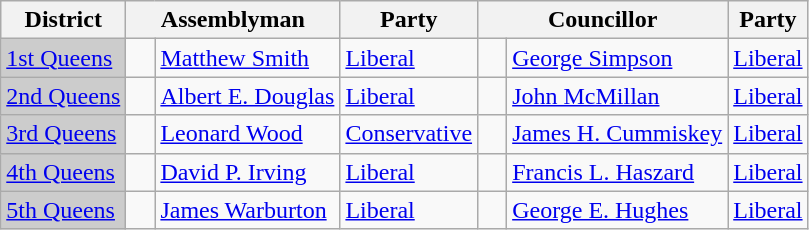<table class="wikitable">
<tr>
<th>District</th>
<th colspan="2">Assemblyman</th>
<th>Party</th>
<th colspan="2">Councillor</th>
<th>Party</th>
</tr>
<tr>
<td bgcolor="CCCCCC"><a href='#'>1st Queens</a></td>
<td>   </td>
<td><a href='#'>Matthew Smith</a></td>
<td><a href='#'>Liberal</a></td>
<td>   </td>
<td><a href='#'>George Simpson</a></td>
<td><a href='#'>Liberal</a><br></td>
</tr>
<tr>
<td bgcolor="CCCCCC"><a href='#'>2nd Queens</a></td>
<td>   </td>
<td><a href='#'>Albert E. Douglas</a></td>
<td><a href='#'>Liberal</a></td>
<td>   </td>
<td><a href='#'>John McMillan</a></td>
<td><a href='#'>Liberal</a></td>
</tr>
<tr>
<td bgcolor="CCCCCC"><a href='#'>3rd Queens</a></td>
<td>   </td>
<td><a href='#'>Leonard Wood</a></td>
<td><a href='#'>Conservative</a></td>
<td>   </td>
<td><a href='#'>James H. Cummiskey</a></td>
<td><a href='#'>Liberal</a></td>
</tr>
<tr>
<td bgcolor="CCCCCC"><a href='#'>4th Queens</a></td>
<td>   </td>
<td><a href='#'>David P. Irving</a></td>
<td><a href='#'>Liberal</a></td>
<td>   </td>
<td><a href='#'>Francis L. Haszard</a></td>
<td><a href='#'>Liberal</a></td>
</tr>
<tr>
<td bgcolor="CCCCCC"><a href='#'>5th Queens</a></td>
<td>   </td>
<td><a href='#'>James Warburton</a></td>
<td><a href='#'>Liberal</a></td>
<td>   </td>
<td><a href='#'>George E. Hughes</a></td>
<td><a href='#'>Liberal</a></td>
</tr>
</table>
